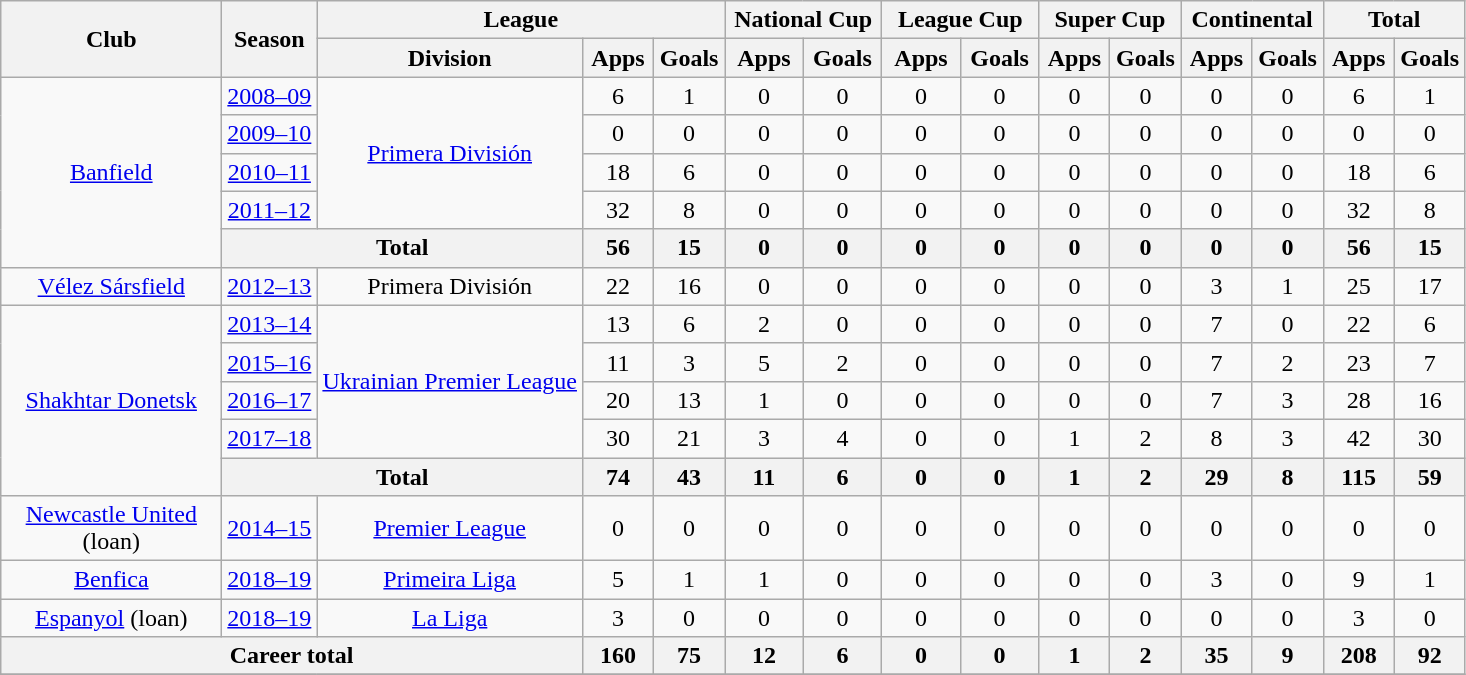<table class="wikitable" style="text-align:center">
<tr>
<th rowspan=2 width=140>Club</th>
<th rowspan=2>Season</th>
<th colspan=3>League</th>
<th colspan=2>National Cup</th>
<th colspan=2>League Cup</th>
<th colspan=2>Super Cup</th>
<th colspan=2>Continental</th>
<th colspan=2>Total</th>
</tr>
<tr>
<th>Division</th>
<th width=40>Apps</th>
<th width=40>Goals</th>
<th width=45>Apps</th>
<th width=45>Goals</th>
<th width=45>Apps</th>
<th width=45>Goals</th>
<th width=40>Apps</th>
<th width=40>Goals</th>
<th width=40>Apps</th>
<th width=40>Goals</th>
<th width=40>Apps</th>
<th width=40>Goals</th>
</tr>
<tr>
<td rowspan=5><a href='#'>Banfield</a></td>
<td><a href='#'>2008–09</a></td>
<td rowspan=4><a href='#'>Primera División</a></td>
<td>6</td>
<td>1</td>
<td>0</td>
<td>0</td>
<td>0</td>
<td>0</td>
<td>0</td>
<td>0</td>
<td>0</td>
<td>0</td>
<td>6</td>
<td>1</td>
</tr>
<tr>
<td><a href='#'>2009–10</a></td>
<td>0</td>
<td>0</td>
<td>0</td>
<td>0</td>
<td>0</td>
<td>0</td>
<td>0</td>
<td>0</td>
<td>0</td>
<td>0</td>
<td>0</td>
<td>0</td>
</tr>
<tr>
<td><a href='#'>2010–11</a></td>
<td>18</td>
<td>6</td>
<td>0</td>
<td>0</td>
<td>0</td>
<td>0</td>
<td>0</td>
<td>0</td>
<td>0</td>
<td>0</td>
<td>18</td>
<td>6</td>
</tr>
<tr>
<td><a href='#'>2011–12</a></td>
<td>32</td>
<td>8</td>
<td>0</td>
<td>0</td>
<td>0</td>
<td>0</td>
<td>0</td>
<td>0</td>
<td>0</td>
<td>0</td>
<td>32</td>
<td>8</td>
</tr>
<tr>
<th colspan=2>Total</th>
<th>56</th>
<th>15</th>
<th>0</th>
<th>0</th>
<th>0</th>
<th>0</th>
<th>0</th>
<th>0</th>
<th>0</th>
<th>0</th>
<th>56</th>
<th>15</th>
</tr>
<tr>
<td><a href='#'>Vélez Sársfield</a></td>
<td><a href='#'>2012–13</a></td>
<td>Primera División</td>
<td>22</td>
<td>16</td>
<td>0</td>
<td>0</td>
<td>0</td>
<td>0</td>
<td>0</td>
<td>0</td>
<td>3</td>
<td>1</td>
<td>25</td>
<td>17</td>
</tr>
<tr>
<td rowspan=5><a href='#'>Shakhtar Donetsk</a></td>
<td><a href='#'>2013–14</a></td>
<td rowspan=4><a href='#'>Ukrainian Premier League</a></td>
<td>13</td>
<td>6</td>
<td>2</td>
<td>0</td>
<td>0</td>
<td>0</td>
<td>0</td>
<td>0</td>
<td>7</td>
<td>0</td>
<td>22</td>
<td>6</td>
</tr>
<tr>
<td><a href='#'>2015–16</a></td>
<td>11</td>
<td>3</td>
<td>5</td>
<td>2</td>
<td>0</td>
<td>0</td>
<td>0</td>
<td>0</td>
<td>7</td>
<td>2</td>
<td>23</td>
<td>7</td>
</tr>
<tr>
<td><a href='#'>2016–17</a></td>
<td>20</td>
<td>13</td>
<td>1</td>
<td>0</td>
<td>0</td>
<td>0</td>
<td>0</td>
<td>0</td>
<td>7</td>
<td>3</td>
<td>28</td>
<td>16</td>
</tr>
<tr>
<td><a href='#'>2017–18</a></td>
<td>30</td>
<td>21</td>
<td>3</td>
<td>4</td>
<td>0</td>
<td>0</td>
<td>1</td>
<td>2</td>
<td>8</td>
<td>3</td>
<td>42</td>
<td>30</td>
</tr>
<tr>
<th colspan=2>Total</th>
<th>74</th>
<th>43</th>
<th>11</th>
<th>6</th>
<th>0</th>
<th>0</th>
<th>1</th>
<th>2</th>
<th>29</th>
<th>8</th>
<th>115</th>
<th>59</th>
</tr>
<tr>
<td><a href='#'>Newcastle United</a> (loan)</td>
<td><a href='#'>2014–15</a></td>
<td><a href='#'>Premier League</a></td>
<td>0</td>
<td>0</td>
<td>0</td>
<td>0</td>
<td>0</td>
<td>0</td>
<td>0</td>
<td>0</td>
<td>0</td>
<td>0</td>
<td>0</td>
<td>0</td>
</tr>
<tr>
<td><a href='#'>Benfica</a></td>
<td><a href='#'>2018–19</a></td>
<td><a href='#'>Primeira Liga</a></td>
<td>5</td>
<td>1</td>
<td>1</td>
<td>0</td>
<td>0</td>
<td>0</td>
<td>0</td>
<td>0</td>
<td>3</td>
<td>0</td>
<td>9</td>
<td>1</td>
</tr>
<tr>
<td><a href='#'>Espanyol</a> (loan)</td>
<td><a href='#'>2018–19</a></td>
<td><a href='#'>La Liga</a></td>
<td>3</td>
<td>0</td>
<td>0</td>
<td>0</td>
<td>0</td>
<td>0</td>
<td>0</td>
<td>0</td>
<td>0</td>
<td>0</td>
<td>3</td>
<td>0</td>
</tr>
<tr>
<th colspan=3>Career total</th>
<th>160</th>
<th>75</th>
<th>12</th>
<th>6</th>
<th>0</th>
<th>0</th>
<th>1</th>
<th>2</th>
<th>35</th>
<th>9</th>
<th>208</th>
<th>92</th>
</tr>
<tr>
</tr>
</table>
